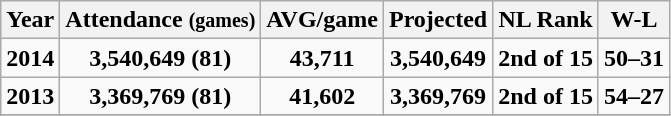<table class="wikitable" style="text-align:center;">
<tr>
<th>Year</th>
<th>Attendance <small>(games)</small></th>
<th>AVG/game</th>
<th>Projected</th>
<th>NL Rank</th>
<th>W-L</th>
</tr>
<tr>
<td><strong>2014</strong></td>
<td><strong>3,540,649 (81)</strong></td>
<td><strong>43,711</strong></td>
<td><strong>3,540,649</strong></td>
<td><strong>2nd of 15</strong></td>
<td><strong>50–31</strong> </td>
</tr>
<tr>
<td><strong>2013</strong></td>
<td><strong>3,369,769 (81)</strong></td>
<td><strong>41,602</strong></td>
<td><strong>3,369,769</strong></td>
<td><strong>2nd of 15</strong></td>
<td><strong>54–27</strong></td>
</tr>
<tr>
</tr>
</table>
